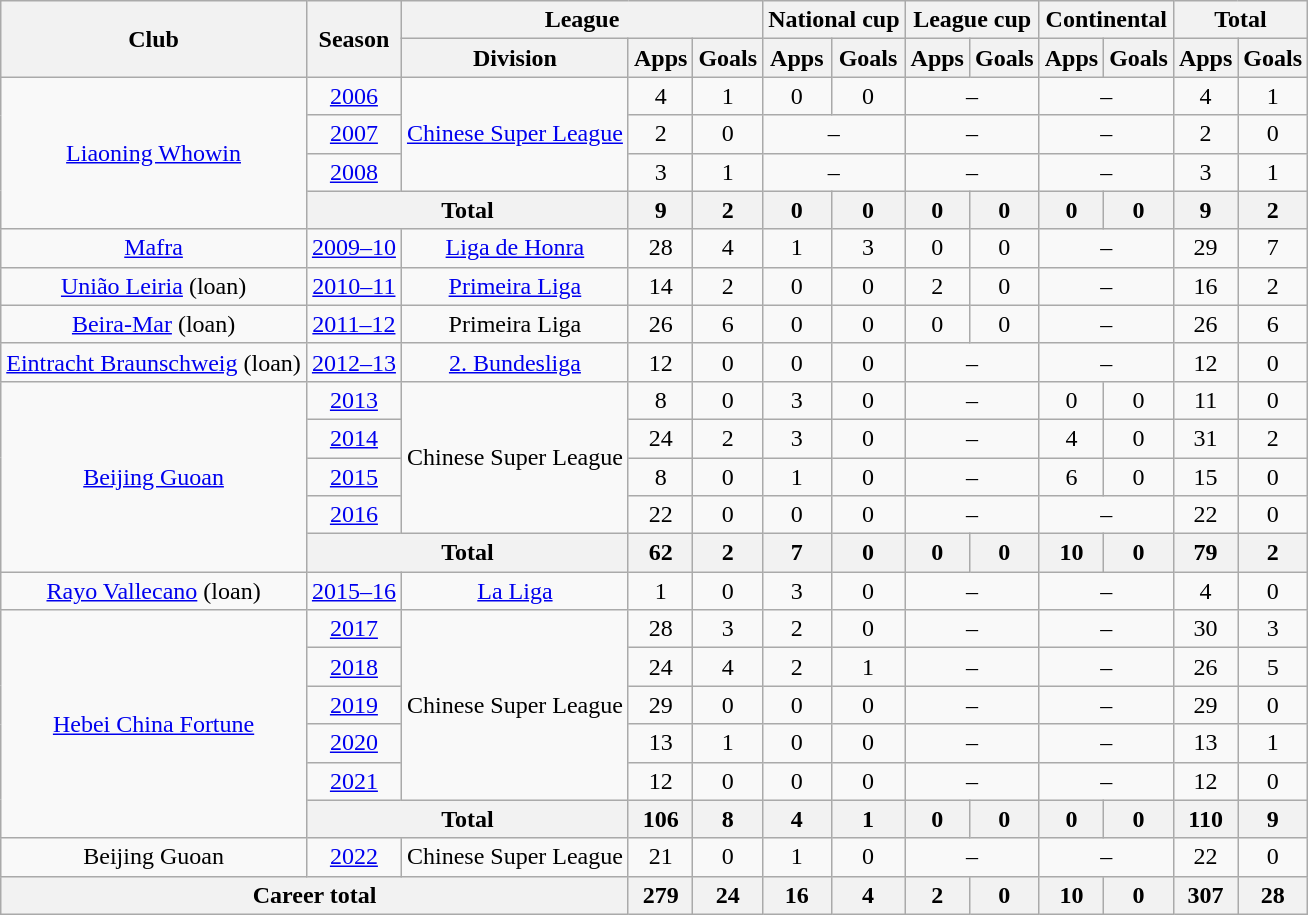<table class="wikitable" style="text-align: center">
<tr>
<th rowspan="2">Club</th>
<th rowspan="2">Season</th>
<th colspan="3">League</th>
<th colspan="2">National cup</th>
<th colspan="2">League cup</th>
<th colspan="2">Continental</th>
<th colspan="2">Total</th>
</tr>
<tr>
<th>Division</th>
<th>Apps</th>
<th>Goals</th>
<th>Apps</th>
<th>Goals</th>
<th>Apps</th>
<th>Goals</th>
<th>Apps</th>
<th>Goals</th>
<th>Apps</th>
<th>Goals</th>
</tr>
<tr>
<td rowspan="4"><a href='#'>Liaoning Whowin</a></td>
<td><a href='#'>2006</a></td>
<td rowspan="3"><a href='#'>Chinese Super League</a></td>
<td>4</td>
<td>1</td>
<td>0</td>
<td>0</td>
<td colspan="2">–</td>
<td colspan="2">–</td>
<td>4</td>
<td>1</td>
</tr>
<tr>
<td><a href='#'>2007</a></td>
<td>2</td>
<td>0</td>
<td colspan="2">–</td>
<td colspan="2">–</td>
<td colspan="2">–</td>
<td>2</td>
<td>0</td>
</tr>
<tr>
<td><a href='#'>2008</a></td>
<td>3</td>
<td>1</td>
<td colspan="2">–</td>
<td colspan="2">–</td>
<td colspan="2">–</td>
<td>3</td>
<td>1</td>
</tr>
<tr>
<th colspan="2">Total</th>
<th>9</th>
<th>2</th>
<th>0</th>
<th>0</th>
<th>0</th>
<th>0</th>
<th>0</th>
<th>0</th>
<th>9</th>
<th>2</th>
</tr>
<tr>
<td><a href='#'>Mafra</a></td>
<td><a href='#'>2009–10</a></td>
<td><a href='#'>Liga de Honra</a></td>
<td>28</td>
<td>4</td>
<td>1</td>
<td>3</td>
<td>0</td>
<td>0</td>
<td colspan="2">–</td>
<td>29</td>
<td>7</td>
</tr>
<tr>
<td><a href='#'>União Leiria</a> (loan)</td>
<td><a href='#'>2010–11</a></td>
<td><a href='#'>Primeira Liga</a></td>
<td>14</td>
<td>2</td>
<td>0</td>
<td>0</td>
<td>2</td>
<td>0</td>
<td colspan="2">–</td>
<td>16</td>
<td>2</td>
</tr>
<tr>
<td><a href='#'>Beira-Mar</a> (loan)</td>
<td><a href='#'>2011–12</a></td>
<td>Primeira Liga</td>
<td>26</td>
<td>6</td>
<td>0</td>
<td>0</td>
<td>0</td>
<td>0</td>
<td colspan="2">–</td>
<td>26</td>
<td>6</td>
</tr>
<tr>
<td><a href='#'>Eintracht Braunschweig</a> (loan)</td>
<td><a href='#'>2012–13</a></td>
<td><a href='#'>2. Bundesliga</a></td>
<td>12</td>
<td>0</td>
<td>0</td>
<td>0</td>
<td colspan="2">–</td>
<td colspan="2">–</td>
<td>12</td>
<td>0</td>
</tr>
<tr>
<td rowspan="5"><a href='#'>Beijing Guoan</a></td>
<td><a href='#'>2013</a></td>
<td rowspan="4">Chinese Super League</td>
<td>8</td>
<td>0</td>
<td>3</td>
<td>0</td>
<td colspan="2">–</td>
<td>0</td>
<td>0</td>
<td>11</td>
<td>0</td>
</tr>
<tr>
<td><a href='#'>2014</a></td>
<td>24</td>
<td>2</td>
<td>3</td>
<td>0</td>
<td colspan="2">–</td>
<td>4</td>
<td>0</td>
<td>31</td>
<td>2</td>
</tr>
<tr>
<td><a href='#'>2015</a></td>
<td>8</td>
<td>0</td>
<td>1</td>
<td>0</td>
<td colspan="2">–</td>
<td>6</td>
<td>0</td>
<td>15</td>
<td>0</td>
</tr>
<tr>
<td><a href='#'>2016</a></td>
<td>22</td>
<td>0</td>
<td>0</td>
<td>0</td>
<td colspan="2">–</td>
<td colspan="2">–</td>
<td>22</td>
<td>0</td>
</tr>
<tr>
<th colspan="2">Total</th>
<th>62</th>
<th>2</th>
<th>7</th>
<th>0</th>
<th>0</th>
<th>0</th>
<th>10</th>
<th>0</th>
<th>79</th>
<th>2</th>
</tr>
<tr>
<td><a href='#'>Rayo Vallecano</a> (loan)</td>
<td><a href='#'>2015–16</a></td>
<td><a href='#'>La Liga</a></td>
<td>1</td>
<td>0</td>
<td>3</td>
<td>0</td>
<td colspan="2">–</td>
<td colspan="2">–</td>
<td>4</td>
<td>0</td>
</tr>
<tr>
<td rowspan="6"><a href='#'>Hebei China Fortune</a></td>
<td><a href='#'>2017</a></td>
<td rowspan="5">Chinese Super League</td>
<td>28</td>
<td>3</td>
<td>2</td>
<td>0</td>
<td colspan="2">–</td>
<td colspan="2">–</td>
<td>30</td>
<td>3</td>
</tr>
<tr>
<td><a href='#'>2018</a></td>
<td>24</td>
<td>4</td>
<td>2</td>
<td>1</td>
<td colspan="2">–</td>
<td colspan="2">–</td>
<td>26</td>
<td>5</td>
</tr>
<tr>
<td><a href='#'>2019</a></td>
<td>29</td>
<td>0</td>
<td>0</td>
<td>0</td>
<td colspan="2">–</td>
<td colspan="2">–</td>
<td>29</td>
<td>0</td>
</tr>
<tr>
<td><a href='#'>2020</a></td>
<td>13</td>
<td>1</td>
<td>0</td>
<td>0</td>
<td colspan="2">–</td>
<td colspan="2">–</td>
<td>13</td>
<td>1</td>
</tr>
<tr>
<td><a href='#'>2021</a></td>
<td>12</td>
<td>0</td>
<td>0</td>
<td>0</td>
<td colspan="2">–</td>
<td colspan="2">–</td>
<td>12</td>
<td>0</td>
</tr>
<tr>
<th colspan="2">Total</th>
<th>106</th>
<th>8</th>
<th>4</th>
<th>1</th>
<th>0</th>
<th>0</th>
<th>0</th>
<th>0</th>
<th>110</th>
<th>9</th>
</tr>
<tr>
<td>Beijing Guoan</td>
<td><a href='#'>2022</a></td>
<td>Chinese Super League</td>
<td>21</td>
<td>0</td>
<td>1</td>
<td>0</td>
<td colspan="2">–</td>
<td colspan="2">–</td>
<td>22</td>
<td>0</td>
</tr>
<tr>
<th colspan="3">Career total</th>
<th>279</th>
<th>24</th>
<th>16</th>
<th>4</th>
<th>2</th>
<th>0</th>
<th>10</th>
<th>0</th>
<th>307</th>
<th>28</th>
</tr>
</table>
